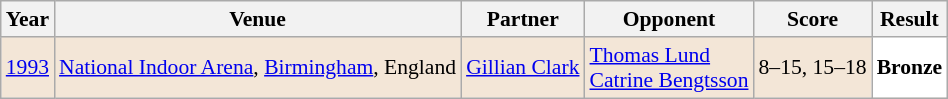<table class="sortable wikitable" style="font-size: 90%;">
<tr>
<th>Year</th>
<th>Venue</th>
<th>Partner</th>
<th>Opponent</th>
<th>Score</th>
<th>Result</th>
</tr>
<tr style="background:#F3E6D7">
<td align="center"><a href='#'>1993</a></td>
<td align="left"><a href='#'>National Indoor Arena</a>, <a href='#'>Birmingham</a>, England</td>
<td align="left"> <a href='#'>Gillian Clark</a></td>
<td align="left"> <a href='#'>Thomas Lund</a><br> <a href='#'>Catrine Bengtsson</a></td>
<td align="left">8–15, 15–18</td>
<td style="text-align:left; background:white"> <strong>Bronze</strong></td>
</tr>
</table>
